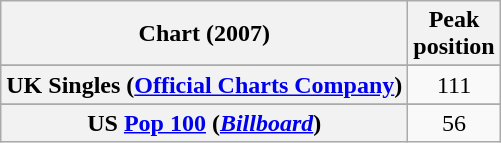<table class="wikitable plainrowheaders" style="text-align:center">
<tr>
<th scope="col">Chart (2007)</th>
<th scope="col">Peak<br>position</th>
</tr>
<tr>
</tr>
<tr>
<th scope="row">UK Singles (<a href='#'>Official Charts Company</a>)</th>
<td>111</td>
</tr>
<tr>
</tr>
<tr>
</tr>
<tr>
<th scope="row">US <a href='#'>Pop 100</a> (<em><a href='#'>Billboard</a></em>)</th>
<td>56</td>
</tr>
</table>
